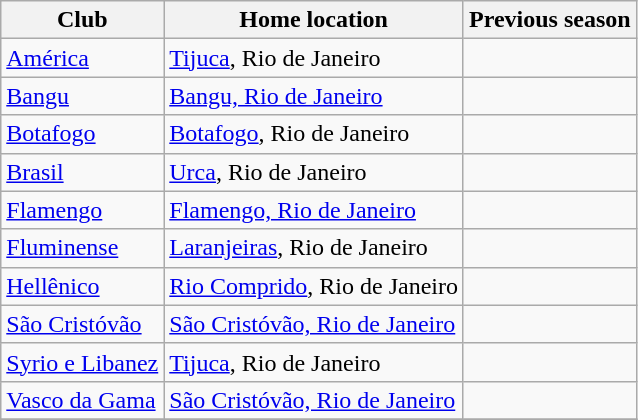<table class="wikitable sortable">
<tr>
<th>Club</th>
<th>Home location</th>
<th>Previous season</th>
</tr>
<tr>
<td><a href='#'>América</a></td>
<td><a href='#'>Tijuca</a>, Rio de Janeiro</td>
<td></td>
</tr>
<tr>
<td><a href='#'>Bangu</a></td>
<td><a href='#'>Bangu, Rio de Janeiro</a></td>
<td></td>
</tr>
<tr>
<td><a href='#'>Botafogo</a></td>
<td><a href='#'>Botafogo</a>, Rio de Janeiro</td>
<td></td>
</tr>
<tr>
<td><a href='#'>Brasil</a></td>
<td><a href='#'>Urca</a>, Rio de Janeiro</td>
<td></td>
</tr>
<tr>
<td><a href='#'>Flamengo</a></td>
<td><a href='#'>Flamengo, Rio de Janeiro</a></td>
<td></td>
</tr>
<tr>
<td><a href='#'>Fluminense</a></td>
<td><a href='#'>Laranjeiras</a>, Rio de Janeiro</td>
<td></td>
</tr>
<tr>
<td><a href='#'>Hellênico</a></td>
<td><a href='#'>Rio Comprido</a>, Rio de Janeiro</td>
<td></td>
</tr>
<tr>
<td><a href='#'>São Cristóvão</a></td>
<td><a href='#'>São Cristóvão, Rio de Janeiro</a></td>
<td></td>
</tr>
<tr>
<td><a href='#'>Syrio e Libanez</a></td>
<td><a href='#'>Tijuca</a>, Rio de Janeiro</td>
<td></td>
</tr>
<tr>
<td><a href='#'>Vasco da Gama</a></td>
<td><a href='#'>São Cristóvão, Rio de Janeiro</a></td>
<td></td>
</tr>
<tr>
</tr>
</table>
